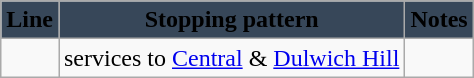<table class="wikitable">
<tr>
<th style="background:#374759"><span>Line</span></th>
<th style="background:#374759"><span>Stopping pattern</span></th>
<th style="background:#374759"><span>Notes</span></th>
</tr>
<tr>
<td></td>
<td>services to <a href='#'>Central</a> & <a href='#'>Dulwich Hill</a></td>
<td></td>
</tr>
</table>
